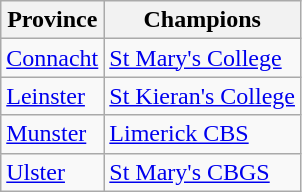<table class="wikitable">
<tr>
<th>Province</th>
<th>Champions</th>
</tr>
<tr>
<td><a href='#'>Connacht</a></td>
<td><a href='#'>St Mary's College</a></td>
</tr>
<tr>
<td><a href='#'>Leinster</a></td>
<td><a href='#'>St Kieran's College</a></td>
</tr>
<tr>
<td><a href='#'>Munster</a></td>
<td><a href='#'>Limerick CBS</a></td>
</tr>
<tr>
<td><a href='#'>Ulster</a></td>
<td><a href='#'>St Mary's CBGS</a></td>
</tr>
</table>
